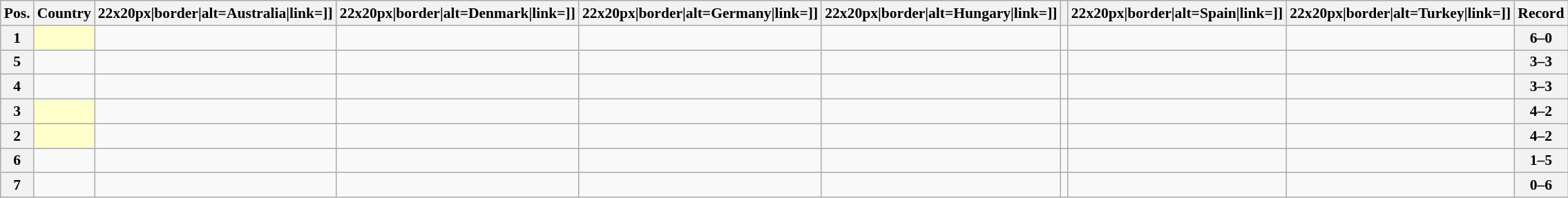<table class="wikitable sortable nowrap" style="text-align:center; font-size:0.9em;">
<tr>
<th>Pos.</th>
<th>Country</th>
<th [[Image:>22x20px|border|alt=Australia|link=]]</th>
<th [[Image:>22x20px|border|alt=Denmark|link=]]</th>
<th [[Image:>22x20px|border|alt=Germany|link=]]</th>
<th [[Image:>22x20px|border|alt=Hungary|link=]]</th>
<th></th>
<th [[Image:>22x20px|border|alt=Spain|link=]]</th>
<th [[Image:>22x20px|border|alt=Turkey|link=]]</th>
<th>Record</th>
</tr>
<tr>
<th>1</th>
<td style="text-align:left; background:#ffffcc;"></td>
<td> </td>
<td> </td>
<td> </td>
<td> </td>
<td> </td>
<td> </td>
<td> </td>
<th>6–0</th>
</tr>
<tr>
<th>5</th>
<td style="text-align:left;"></td>
<td> </td>
<td> </td>
<td> </td>
<td> </td>
<td> </td>
<td> </td>
<td> </td>
<th>3–3</th>
</tr>
<tr>
<th>4</th>
<td style="text-align:left;"></td>
<td> </td>
<td> </td>
<td> </td>
<td> </td>
<td> </td>
<td> </td>
<td> </td>
<th>3–3</th>
</tr>
<tr>
<th>3</th>
<td style="text-align:left; background:#ffffcc;"></td>
<td> </td>
<td> </td>
<td> </td>
<td> </td>
<td> </td>
<td> </td>
<td> </td>
<th>4–2</th>
</tr>
<tr>
<th>2</th>
<td style="text-align:left; background:#ffffcc;"></td>
<td> </td>
<td> </td>
<td> </td>
<td> </td>
<td> </td>
<td> </td>
<td> </td>
<th>4–2</th>
</tr>
<tr>
<th>6</th>
<td style="text-align:left;"></td>
<td> </td>
<td> </td>
<td> </td>
<td> </td>
<td> </td>
<td> </td>
<td> </td>
<th>1–5</th>
</tr>
<tr>
<th>7</th>
<td style="text-align:left;"></td>
<td> </td>
<td> </td>
<td> </td>
<td> </td>
<td> </td>
<td> </td>
<td> </td>
<th>0–6</th>
</tr>
</table>
